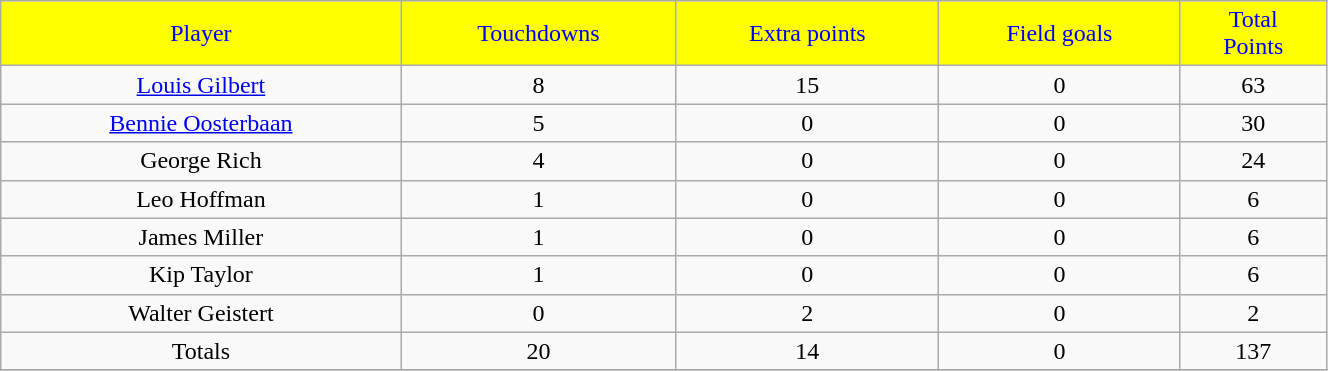<table class="wikitable" width="70%">
<tr align="center"  style="background:yellow;color:blue;">
<td>Player</td>
<td>Touchdowns</td>
<td>Extra points</td>
<td>Field goals</td>
<td>Total<br>Points</td>
</tr>
<tr align="center" bgcolor="">
<td><a href='#'>Louis Gilbert</a></td>
<td>8</td>
<td>15</td>
<td>0</td>
<td>63</td>
</tr>
<tr align="center" bgcolor="">
<td><a href='#'>Bennie Oosterbaan</a></td>
<td>5</td>
<td>0</td>
<td>0</td>
<td>30</td>
</tr>
<tr align="center" bgcolor="">
<td>George Rich</td>
<td>4</td>
<td>0</td>
<td>0</td>
<td>24</td>
</tr>
<tr align="center" bgcolor="">
<td>Leo Hoffman</td>
<td>1</td>
<td>0</td>
<td>0</td>
<td>6</td>
</tr>
<tr align="center" bgcolor="">
<td>James Miller</td>
<td>1</td>
<td>0</td>
<td>0</td>
<td>6</td>
</tr>
<tr align="center" bgcolor="">
<td>Kip Taylor</td>
<td>1</td>
<td>0</td>
<td>0</td>
<td>6</td>
</tr>
<tr align="center" bgcolor="">
<td>Walter Geistert</td>
<td>0</td>
<td>2</td>
<td>0</td>
<td>2</td>
</tr>
<tr align="center" bgcolor="">
<td>Totals</td>
<td>20</td>
<td>14</td>
<td>0</td>
<td>137</td>
</tr>
<tr align="center" bgcolor="">
</tr>
</table>
